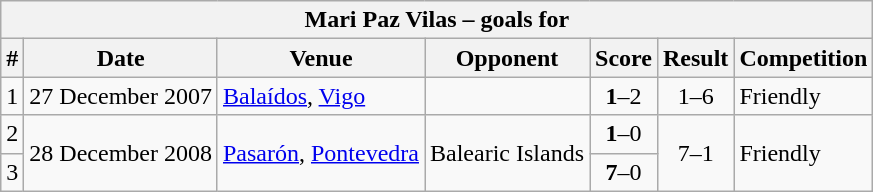<table class="wikitable">
<tr>
<th colspan="7"><strong>Mari Paz Vilas – goals for </strong></th>
</tr>
<tr>
<th>#</th>
<th>Date</th>
<th>Venue</th>
<th>Opponent</th>
<th>Score</th>
<th>Result</th>
<th>Competition</th>
</tr>
<tr>
<td align="center">1</td>
<td>27 December 2007</td>
<td><a href='#'>Balaídos</a>, <a href='#'>Vigo</a></td>
<td></td>
<td align="center"><strong>1</strong>–2</td>
<td align="center">1–6</td>
<td>Friendly</td>
</tr>
<tr>
<td align="center">2</td>
<td rowspan="2">28 December 2008</td>
<td rowspan="2"><a href='#'>Pasarón</a>, <a href='#'>Pontevedra</a></td>
<td rowspan="2"> Balearic Islands</td>
<td align="center"><strong>1</strong>–0</td>
<td align="center" rowspan="2">7–1</td>
<td rowspan=2>Friendly</td>
</tr>
<tr>
<td align="center">3</td>
<td align="center"><strong>7</strong>–0</td>
</tr>
</table>
